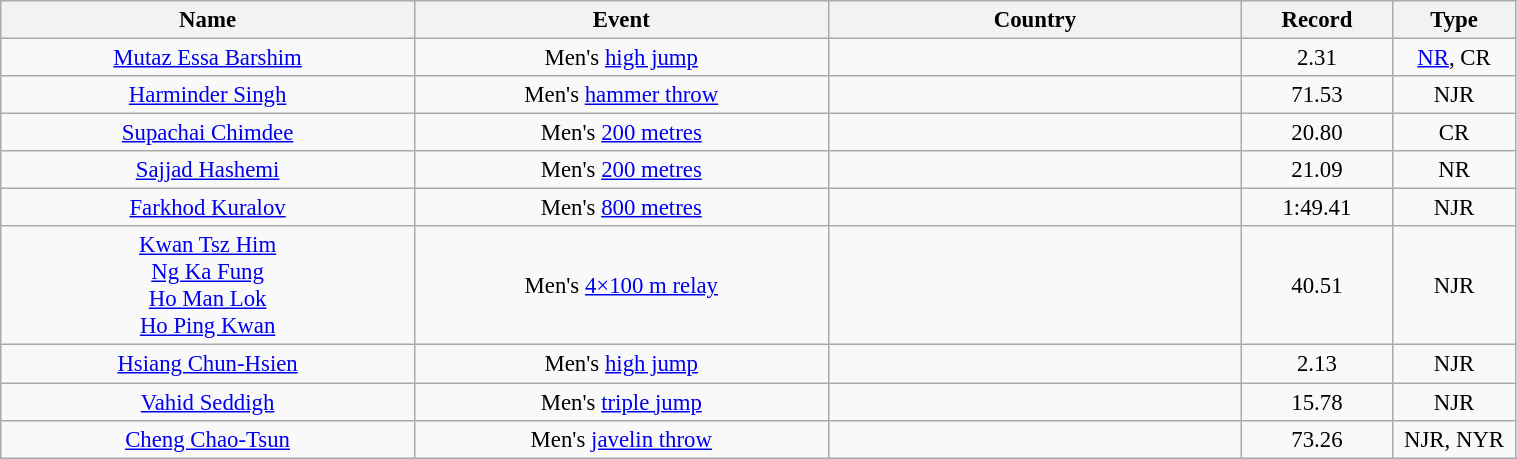<table class="wikitable" style="text-align: center; font-size:95%" width=80%>
<tr>
<th width="150">Name</th>
<th width="150">Event</th>
<th width="150">Country</th>
<th width="50">Record</th>
<th width="40">Type</th>
</tr>
<tr>
<td><a href='#'>Mutaz Essa Barshim</a></td>
<td>Men's <a href='#'>high jump</a></td>
<td></td>
<td>2.31</td>
<td><a href='#'>NR</a>, CR</td>
</tr>
<tr>
<td><a href='#'>Harminder Singh</a></td>
<td>Men's <a href='#'>hammer throw</a></td>
<td></td>
<td>71.53</td>
<td>NJR</td>
</tr>
<tr>
<td><a href='#'>Supachai Chimdee</a></td>
<td>Men's <a href='#'>200 metres</a></td>
<td></td>
<td>20.80</td>
<td>CR</td>
</tr>
<tr>
<td><a href='#'>Sajjad Hashemi</a></td>
<td>Men's <a href='#'>200 metres</a></td>
<td></td>
<td>21.09</td>
<td>NR</td>
</tr>
<tr>
<td><a href='#'>Farkhod Kuralov</a></td>
<td>Men's <a href='#'>800 metres</a></td>
<td></td>
<td>1:49.41</td>
<td>NJR</td>
</tr>
<tr>
<td><a href='#'>Kwan Tsz Him</a><br><a href='#'>Ng Ka Fung</a><br><a href='#'>Ho Man Lok</a><br><a href='#'>Ho Ping Kwan</a></td>
<td>Men's <a href='#'>4×100 m relay</a></td>
<td></td>
<td>40.51</td>
<td>NJR</td>
</tr>
<tr>
<td><a href='#'>Hsiang Chun-Hsien</a></td>
<td>Men's <a href='#'>high jump</a></td>
<td></td>
<td>2.13</td>
<td>NJR</td>
</tr>
<tr>
<td><a href='#'>Vahid Seddigh</a></td>
<td>Men's <a href='#'>triple jump</a></td>
<td></td>
<td>15.78</td>
<td>NJR</td>
</tr>
<tr>
<td><a href='#'>Cheng Chao-Tsun</a></td>
<td>Men's <a href='#'>javelin throw</a></td>
<td></td>
<td>73.26</td>
<td>NJR, NYR</td>
</tr>
</table>
